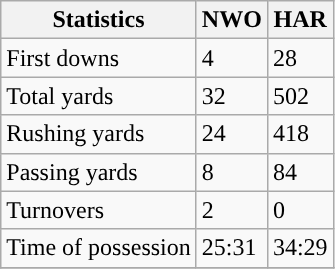<table class="wikitable" style="float: left;">
<tr>
<th>Statistics</th>
<th>NWO</th>
<th>HAR</th>
</tr>
<tr>
<td>First downs</td>
<td>4</td>
<td>28</td>
</tr>
<tr>
<td>Total yards</td>
<td>32</td>
<td>502</td>
</tr>
<tr>
<td>Rushing yards</td>
<td>24</td>
<td>418</td>
</tr>
<tr>
<td>Passing yards</td>
<td>8</td>
<td>84</td>
</tr>
<tr>
<td>Turnovers</td>
<td>2</td>
<td>0</td>
</tr>
<tr>
<td>Time of possession</td>
<td>25:31</td>
<td>34:29</td>
</tr>
<tr>
</tr>
</table>
